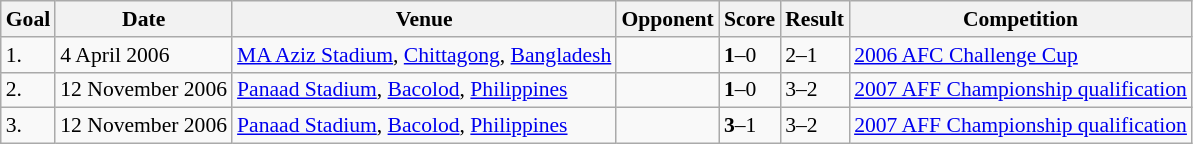<table class="wikitable" style="font-size:90%;">
<tr>
<th>Goal</th>
<th>Date</th>
<th>Venue</th>
<th>Opponent</th>
<th>Score</th>
<th>Result</th>
<th>Competition</th>
</tr>
<tr>
<td>1.</td>
<td>4 April 2006</td>
<td><a href='#'>MA Aziz Stadium</a>, <a href='#'>Chittagong</a>, <a href='#'>Bangladesh</a></td>
<td></td>
<td><strong>1</strong>–0</td>
<td>2–1</td>
<td><a href='#'>2006 AFC Challenge Cup</a></td>
</tr>
<tr>
<td>2.</td>
<td>12 November 2006</td>
<td><a href='#'>Panaad Stadium</a>, <a href='#'>Bacolod</a>, <a href='#'>Philippines</a></td>
<td></td>
<td><strong>1</strong>–0</td>
<td>3–2</td>
<td><a href='#'>2007 AFF Championship qualification</a></td>
</tr>
<tr>
<td>3.</td>
<td>12 November 2006</td>
<td><a href='#'>Panaad Stadium</a>, <a href='#'>Bacolod</a>, <a href='#'>Philippines</a></td>
<td></td>
<td><strong>3</strong>–1</td>
<td>3–2</td>
<td><a href='#'>2007 AFF Championship qualification</a></td>
</tr>
</table>
